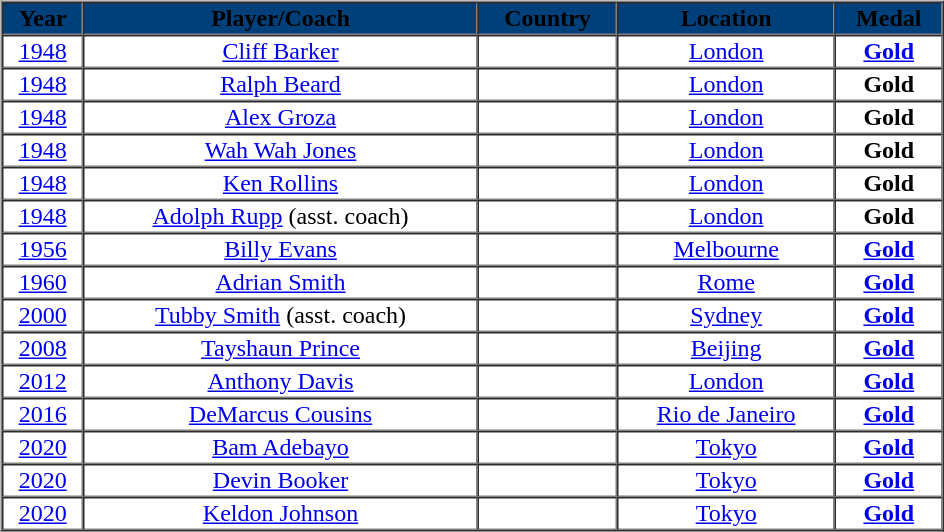<table border="0" style="width:100%;">
<tr>
<td valign="top"><br><table cellpadding="1" border="1" cellspacing="0" style="width:50%;">
<tr>
<th style="background:#00407a;"><span>Year</span></th>
<th style="background:#00407a;"><span>Player/Coach</span></th>
<th style="background:#00407a;"><span>Country</span></th>
<th style="background:#00407a;"><span>Location</span></th>
<th style="background:#00407a;"><span>Medal</span></th>
</tr>
<tr style="text-align:center;">
<td><a href='#'>1948</a></td>
<td><a href='#'>Cliff Barker</a></td>
<td></td>
<td><a href='#'>London</a></td>
<td><strong><a href='#'>Gold</a></strong></td>
</tr>
<tr style="text-align:center;">
<td><a href='#'>1948</a></td>
<td><a href='#'>Ralph Beard</a></td>
<td></td>
<td><a href='#'>London</a></td>
<td><strong>Gold</strong></td>
</tr>
<tr style="text-align:center;">
<td><a href='#'>1948</a></td>
<td><a href='#'>Alex Groza</a></td>
<td></td>
<td><a href='#'>London</a></td>
<td><strong>Gold</strong></td>
</tr>
<tr style="text-align:center;">
<td><a href='#'>1948</a></td>
<td><a href='#'>Wah Wah Jones</a></td>
<td></td>
<td><a href='#'>London</a></td>
<td><strong>Gold</strong></td>
</tr>
<tr style="text-align:center;">
<td><a href='#'>1948</a></td>
<td><a href='#'>Ken Rollins</a></td>
<td></td>
<td><a href='#'>London</a></td>
<td><strong>Gold</strong></td>
</tr>
<tr style="text-align:center;">
<td><a href='#'>1948</a></td>
<td><a href='#'>Adolph Rupp</a> (asst. coach)</td>
<td></td>
<td><a href='#'>London</a></td>
<td><strong>Gold</strong></td>
</tr>
<tr style="text-align:center;">
<td><a href='#'>1956</a></td>
<td><a href='#'>Billy Evans</a></td>
<td></td>
<td><a href='#'>Melbourne</a></td>
<td><strong><a href='#'>Gold</a></strong></td>
</tr>
<tr style="text-align:center;">
<td><a href='#'>1960</a></td>
<td><a href='#'>Adrian Smith</a></td>
<td></td>
<td><a href='#'>Rome</a></td>
<td><strong><a href='#'>Gold</a></strong></td>
</tr>
<tr style="text-align:center;">
<td><a href='#'>2000</a></td>
<td><a href='#'>Tubby Smith</a> (asst. coach)</td>
<td></td>
<td><a href='#'>Sydney</a></td>
<td><strong><a href='#'>Gold</a></strong></td>
</tr>
<tr style="text-align:center;">
<td><a href='#'>2008</a></td>
<td><a href='#'>Tayshaun Prince</a></td>
<td></td>
<td><a href='#'>Beijing</a></td>
<td><strong><a href='#'>Gold</a></strong></td>
</tr>
<tr style="text-align:center;">
<td><a href='#'>2012</a></td>
<td><a href='#'>Anthony Davis</a></td>
<td></td>
<td><a href='#'>London</a></td>
<td><strong><a href='#'>Gold</a></strong></td>
</tr>
<tr style="text-align:center;">
<td><a href='#'>2016</a></td>
<td><a href='#'>DeMarcus Cousins</a></td>
<td></td>
<td><a href='#'>Rio de Janeiro</a></td>
<td><strong><a href='#'>Gold</a></strong></td>
</tr>
<tr style="text-align:center;">
<td><a href='#'>2020</a></td>
<td><a href='#'>Bam Adebayo</a></td>
<td></td>
<td><a href='#'>Tokyo</a></td>
<td><strong><a href='#'>Gold</a></strong></td>
</tr>
<tr style="text-align:center;">
<td><a href='#'>2020</a></td>
<td><a href='#'>Devin Booker</a></td>
<td></td>
<td><a href='#'>Tokyo</a></td>
<td><strong><a href='#'>Gold</a></strong></td>
</tr>
<tr style="text-align:center;">
<td><a href='#'>2020</a></td>
<td><a href='#'>Keldon Johnson</a></td>
<td></td>
<td><a href='#'>Tokyo</a></td>
<td><strong><a href='#'>Gold</a></strong></td>
</tr>
</table>
</td>
</tr>
</table>
